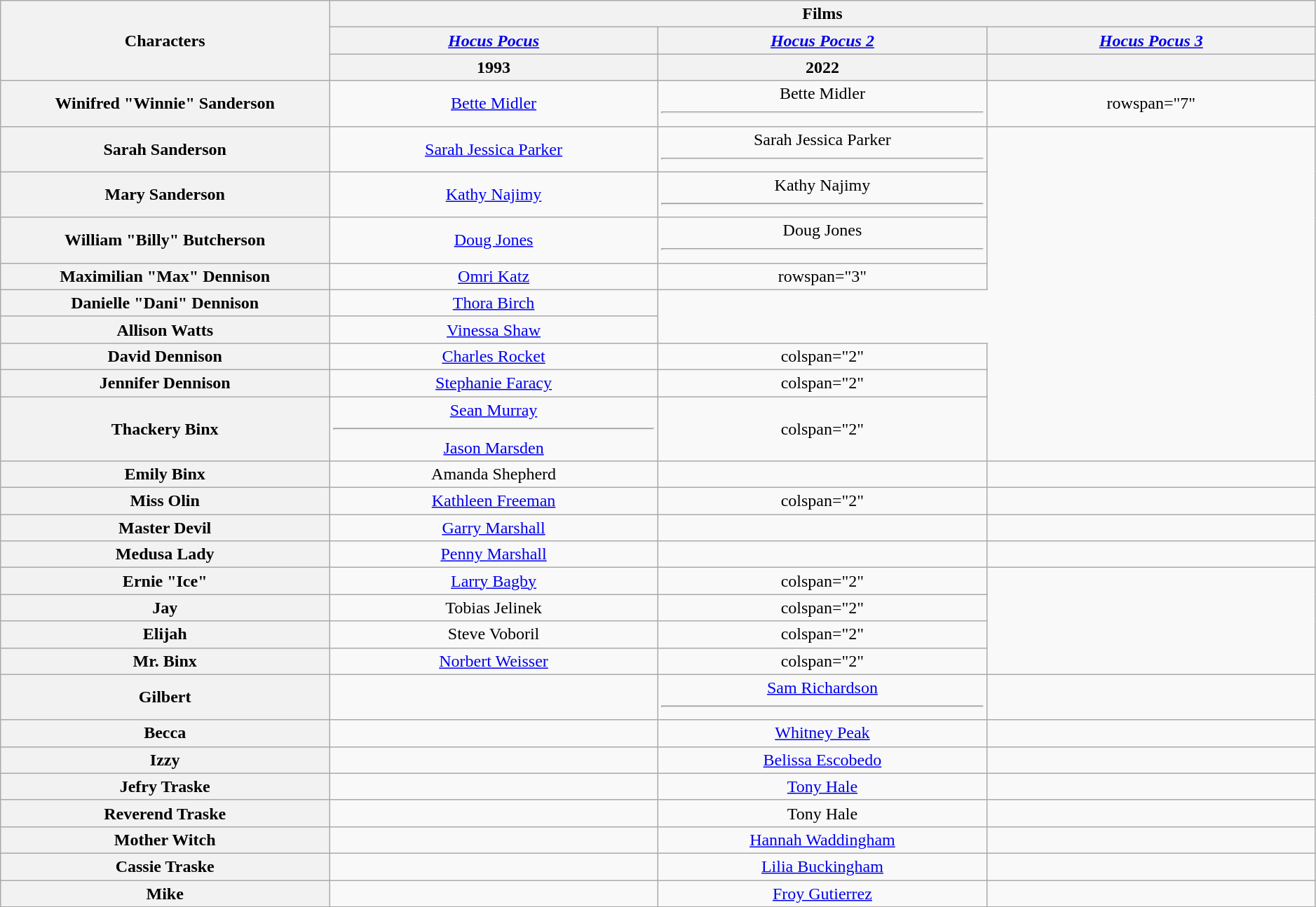<table class="wikitable" style="text-align:center; width:99%;">
<tr>
<th rowspan="3" width="10%">Characters</th>
<th colspan="3">Films</th>
</tr>
<tr>
<th align="center" width="10%"><em><a href='#'>Hocus Pocus</a></em></th>
<th align="center" width="10%"><em><a href='#'>Hocus Pocus 2</a></em></th>
<th align="center" width="10%"><em><a href='#'>Hocus Pocus 3</a></em></th>
</tr>
<tr>
<th>1993</th>
<th>2022</th>
<th></th>
</tr>
<tr>
<th>Winifred "Winnie" Sanderson</th>
<td><a href='#'>Bette Midler</a></td>
<td>Bette Midler<hr></td>
<td>rowspan="7" </td>
</tr>
<tr>
<th>Sarah Sanderson</th>
<td><a href='#'>Sarah Jessica Parker</a></td>
<td>Sarah Jessica Parker<hr></td>
</tr>
<tr>
<th>Mary Sanderson</th>
<td><a href='#'>Kathy Najimy</a></td>
<td>Kathy Najimy<hr></td>
</tr>
<tr>
<th>William "Billy" Butcherson</th>
<td><a href='#'>Doug Jones</a></td>
<td>Doug Jones<hr></td>
</tr>
<tr>
<th>Maximilian "Max" Dennison</th>
<td><a href='#'>Omri Katz</a></td>
<td>rowspan="3" </td>
</tr>
<tr>
<th>Danielle "Dani" Dennison</th>
<td><a href='#'>Thora Birch</a></td>
</tr>
<tr>
<th>Allison Watts</th>
<td><a href='#'>Vinessa Shaw</a></td>
</tr>
<tr>
<th>David Dennison</th>
<td><a href='#'>Charles Rocket</a></td>
<td>colspan="2" </td>
</tr>
<tr>
<th>Jennifer Dennison</th>
<td><a href='#'>Stephanie Faracy</a></td>
<td>colspan="2" </td>
</tr>
<tr>
<th>Thackery Binx</th>
<td><a href='#'>Sean Murray</a><hr><a href='#'>Jason Marsden</a></td>
<td>colspan="2" </td>
</tr>
<tr>
<th>Emily Binx</th>
<td>Amanda Shepherd</td>
<td></td>
<td></td>
</tr>
<tr>
<th>Miss Olin</th>
<td><a href='#'>Kathleen Freeman</a></td>
<td>colspan="2" </td>
</tr>
<tr>
<th>Master Devil</th>
<td><a href='#'>Garry Marshall</a></td>
<td></td>
<td></td>
</tr>
<tr>
<th>Medusa Lady</th>
<td><a href='#'>Penny Marshall</a></td>
<td></td>
<td></td>
</tr>
<tr>
<th>Ernie "Ice"</th>
<td><a href='#'>Larry Bagby</a></td>
<td>colspan="2" </td>
</tr>
<tr>
<th>Jay</th>
<td>Tobias Jelinek</td>
<td>colspan="2" </td>
</tr>
<tr>
<th>Elijah</th>
<td>Steve Voboril</td>
<td>colspan="2" </td>
</tr>
<tr>
<th>Mr. Binx</th>
<td><a href='#'>Norbert Weisser</a></td>
<td>colspan="2" </td>
</tr>
<tr>
<th>Gilbert</th>
<td></td>
<td><a href='#'>Sam Richardson</a><hr></td>
<td></td>
</tr>
<tr>
<th>Becca</th>
<td></td>
<td><a href='#'>Whitney Peak</a></td>
<td></td>
</tr>
<tr>
<th>Izzy</th>
<td></td>
<td><a href='#'>Belissa Escobedo</a></td>
<td></td>
</tr>
<tr>
<th>Jefry Traske</th>
<td></td>
<td><a href='#'>Tony Hale</a></td>
<td></td>
</tr>
<tr>
<th>Reverend Traske</th>
<td></td>
<td>Tony Hale</td>
<td></td>
</tr>
<tr>
<th>Mother Witch</th>
<td></td>
<td><a href='#'>Hannah Waddingham</a></td>
<td></td>
</tr>
<tr>
<th>Cassie Traske</th>
<td></td>
<td><a href='#'>Lilia Buckingham</a></td>
<td></td>
</tr>
<tr>
<th>Mike</th>
<td></td>
<td><a href='#'>Froy Gutierrez</a></td>
<td></td>
</tr>
<tr>
</tr>
</table>
